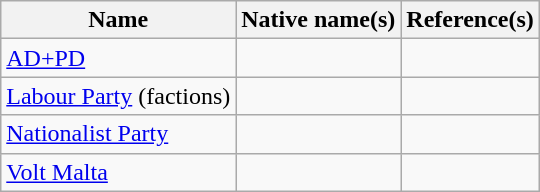<table class="wikitable">
<tr>
<th>Name</th>
<th>Native name(s)</th>
<th>Reference(s)</th>
</tr>
<tr>
<td><a href='#'>AD+PD</a></td>
<td></td>
<td></td>
</tr>
<tr>
<td><a href='#'>Labour Party</a> (factions)</td>
<td></td>
<td></td>
</tr>
<tr>
<td><a href='#'>Nationalist Party</a></td>
<td></td>
<td></td>
</tr>
<tr>
<td><a href='#'>Volt Malta</a></td>
<td></td>
<td></td>
</tr>
</table>
